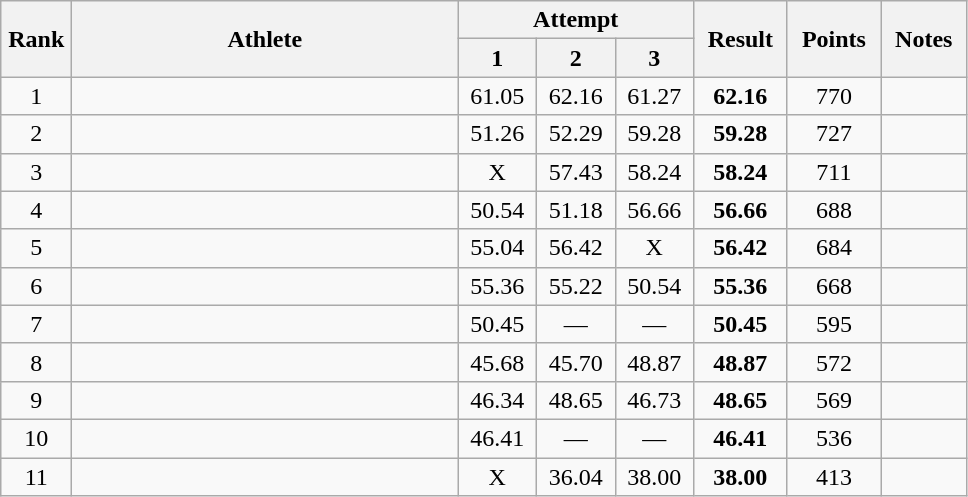<table class="wikitable" style="text-align:center">
<tr>
<th rowspan=2 width=40>Rank</th>
<th rowspan=2 width=250>Athlete</th>
<th colspan=3>Attempt</th>
<th rowspan=2 width=55>Result</th>
<th rowspan=2 width=55>Points</th>
<th rowspan=2 width=50>Notes</th>
</tr>
<tr>
<th width=45>1</th>
<th width=45>2</th>
<th width=45>3</th>
</tr>
<tr>
<td>1</td>
<td align=left></td>
<td>61.05</td>
<td>62.16</td>
<td>61.27</td>
<td><strong>62.16</strong></td>
<td>770</td>
<td></td>
</tr>
<tr>
<td>2</td>
<td align=left></td>
<td>51.26</td>
<td>52.29</td>
<td>59.28</td>
<td><strong>59.28</strong></td>
<td>727</td>
<td></td>
</tr>
<tr>
<td>3</td>
<td align=left></td>
<td>X</td>
<td>57.43</td>
<td>58.24</td>
<td><strong>58.24</strong></td>
<td>711</td>
<td></td>
</tr>
<tr>
<td>4</td>
<td align=left></td>
<td>50.54</td>
<td>51.18</td>
<td>56.66</td>
<td><strong>56.66</strong></td>
<td>688</td>
<td></td>
</tr>
<tr>
<td>5</td>
<td align=left></td>
<td>55.04</td>
<td>56.42</td>
<td>X</td>
<td><strong>56.42</strong></td>
<td>684</td>
<td></td>
</tr>
<tr>
<td>6</td>
<td align=left></td>
<td>55.36</td>
<td>55.22</td>
<td>50.54</td>
<td><strong>55.36</strong></td>
<td>668</td>
<td></td>
</tr>
<tr>
<td>7</td>
<td align=left></td>
<td>50.45</td>
<td>—</td>
<td>—</td>
<td><strong>50.45</strong></td>
<td>595</td>
<td></td>
</tr>
<tr>
<td>8</td>
<td align=left></td>
<td>45.68</td>
<td>45.70</td>
<td>48.87</td>
<td><strong>48.87</strong></td>
<td>572</td>
<td></td>
</tr>
<tr>
<td>9</td>
<td align=left></td>
<td>46.34</td>
<td>48.65</td>
<td>46.73</td>
<td><strong>48.65</strong></td>
<td>569</td>
<td></td>
</tr>
<tr>
<td>10</td>
<td align=left></td>
<td>46.41</td>
<td>—</td>
<td>—</td>
<td><strong>46.41</strong></td>
<td>536</td>
<td></td>
</tr>
<tr>
<td>11</td>
<td align=left></td>
<td>X</td>
<td>36.04</td>
<td>38.00</td>
<td><strong>38.00</strong></td>
<td>413</td>
<td></td>
</tr>
</table>
